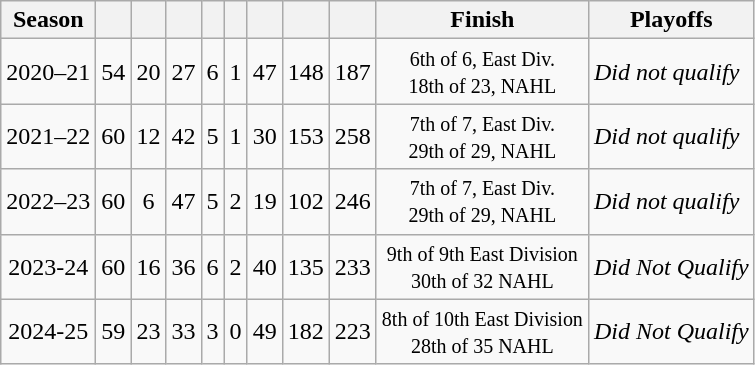<table class="wikitable" style="text-align:center">
<tr>
<th>Season</th>
<th></th>
<th></th>
<th></th>
<th></th>
<th></th>
<th></th>
<th></th>
<th></th>
<th>Finish</th>
<th>Playoffs</th>
</tr>
<tr>
<td>2020–21</td>
<td>54</td>
<td>20</td>
<td>27</td>
<td>6</td>
<td>1</td>
<td>47</td>
<td>148</td>
<td>187</td>
<td><small>6th of 6, East Div.<br>18th of 23, NAHL</small></td>
<td align=left><em>Did not qualify</em></td>
</tr>
<tr>
<td>2021–22</td>
<td>60</td>
<td>12</td>
<td>42</td>
<td>5</td>
<td>1</td>
<td>30</td>
<td>153</td>
<td>258</td>
<td><small>7th of 7, East Div.<br>29th of 29, NAHL</small></td>
<td align=left><em>Did not qualify</em></td>
</tr>
<tr>
<td>2022–23</td>
<td>60</td>
<td>6</td>
<td>47</td>
<td>5</td>
<td>2</td>
<td>19</td>
<td>102</td>
<td>246</td>
<td><small>7th of 7, East Div.<br>29th of 29, NAHL</small></td>
<td align=left><em>Did not qualify</em></td>
</tr>
<tr>
<td>2023-24</td>
<td>60</td>
<td>16</td>
<td>36</td>
<td>6</td>
<td>2</td>
<td>40</td>
<td>135</td>
<td>233</td>
<td><small>9th of 9th East Division<br>30th of 32 NAHL </small></td>
<td><em>Did Not Qualify</em></td>
</tr>
<tr>
<td>2024-25</td>
<td>59</td>
<td>23</td>
<td>33</td>
<td>3</td>
<td>0</td>
<td>49</td>
<td>182</td>
<td>223</td>
<td><small>8th of 10th East Division<br>28th of 35 NAHL </small></td>
<td><em>Did Not Qualify</em></td>
</tr>
</table>
